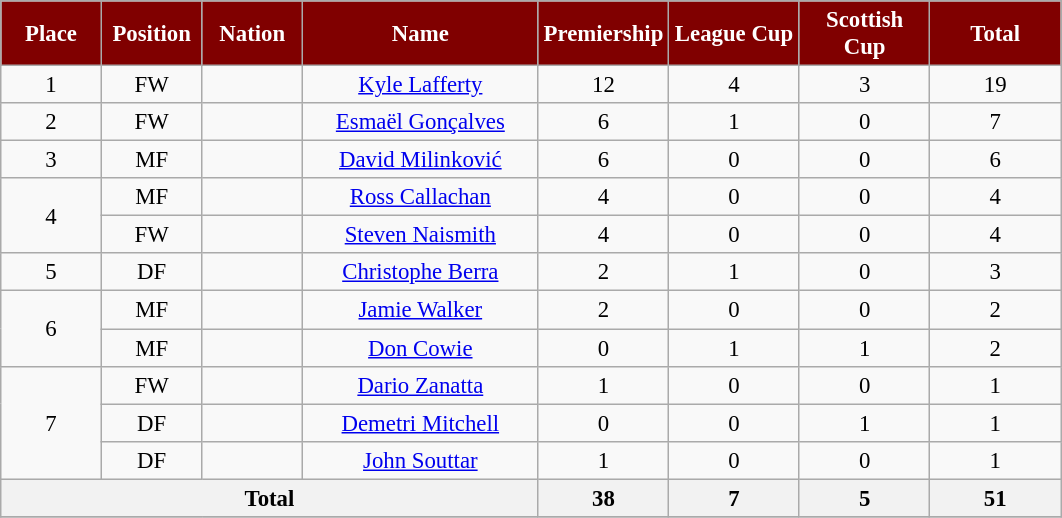<table class="wikitable" style="font-size: 95%; text-align: center;">
<tr>
<th style="background:maroon; color:white;" scope="col" width=60>Place</th>
<th style="background:maroon; color:white;" scope="col" width=60>Position</th>
<th style="background:maroon; color:white;" scope="col" width=60>Nation</th>
<th style="background:maroon; color:white;" scope="col" width=150>Name</th>
<th style="background:maroon; color:white;" scope="col" width=80>Premiership</th>
<th style="background:maroon; color:white;" scope="col" width=80>League Cup</th>
<th style="background:maroon; color:white;" scope="col" width=80>Scottish Cup</th>
<th style="background:maroon; color:white;" scope="col" width=80><strong>Total</strong></th>
</tr>
<tr>
<td>1</td>
<td>FW</td>
<td></td>
<td><a href='#'>Kyle Lafferty</a></td>
<td>12</td>
<td>4</td>
<td>3</td>
<td>19</td>
</tr>
<tr>
<td>2</td>
<td>FW</td>
<td></td>
<td><a href='#'>Esmaël Gonçalves</a></td>
<td>6</td>
<td>1</td>
<td>0</td>
<td>7</td>
</tr>
<tr>
<td rowspan="1">3</td>
<td>MF</td>
<td></td>
<td><a href='#'>David Milinković</a></td>
<td>6</td>
<td>0</td>
<td>0</td>
<td>6</td>
</tr>
<tr>
<td rowspan="2">4</td>
<td>MF</td>
<td></td>
<td><a href='#'>Ross Callachan</a></td>
<td>4</td>
<td>0</td>
<td>0</td>
<td>4</td>
</tr>
<tr>
<td>FW</td>
<td></td>
<td><a href='#'>Steven Naismith</a></td>
<td>4</td>
<td>0</td>
<td>0</td>
<td>4</td>
</tr>
<tr>
<td>5</td>
<td>DF</td>
<td></td>
<td><a href='#'>Christophe Berra</a></td>
<td>2</td>
<td>1</td>
<td>0</td>
<td>3</td>
</tr>
<tr>
<td rowspan="2">6</td>
<td>MF</td>
<td></td>
<td><a href='#'>Jamie Walker</a></td>
<td>2</td>
<td>0</td>
<td>0</td>
<td>2</td>
</tr>
<tr>
<td>MF</td>
<td></td>
<td><a href='#'>Don Cowie</a></td>
<td>0</td>
<td>1</td>
<td>1</td>
<td>2</td>
</tr>
<tr>
<td rowspan="3">7</td>
<td>FW</td>
<td></td>
<td><a href='#'>Dario Zanatta</a></td>
<td>1</td>
<td>0</td>
<td>0</td>
<td>1</td>
</tr>
<tr>
<td>DF</td>
<td></td>
<td><a href='#'>Demetri Mitchell</a></td>
<td>0</td>
<td>0</td>
<td>1</td>
<td>1</td>
</tr>
<tr>
<td>DF</td>
<td></td>
<td><a href='#'>John Souttar</a></td>
<td>1</td>
<td>0</td>
<td>0</td>
<td>1</td>
</tr>
<tr>
<th colspan=4>Total</th>
<th>38</th>
<th>7</th>
<th>5</th>
<th>51</th>
</tr>
<tr>
</tr>
</table>
